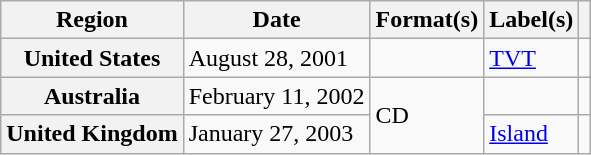<table class="wikitable plainrowheaders">
<tr>
<th scope="col">Region</th>
<th scope="col">Date</th>
<th scope="col">Format(s)</th>
<th scope="col">Label(s)</th>
<th scope="col"></th>
</tr>
<tr>
<th scope="row">United States</th>
<td>August 28, 2001</td>
<td></td>
<td><a href='#'>TVT</a></td>
<td></td>
</tr>
<tr>
<th scope="row">Australia</th>
<td>February 11, 2002</td>
<td rowspan="2">CD</td>
<td></td>
<td></td>
</tr>
<tr>
<th scope="row">United Kingdom</th>
<td>January 27, 2003</td>
<td><a href='#'>Island</a></td>
<td></td>
</tr>
</table>
